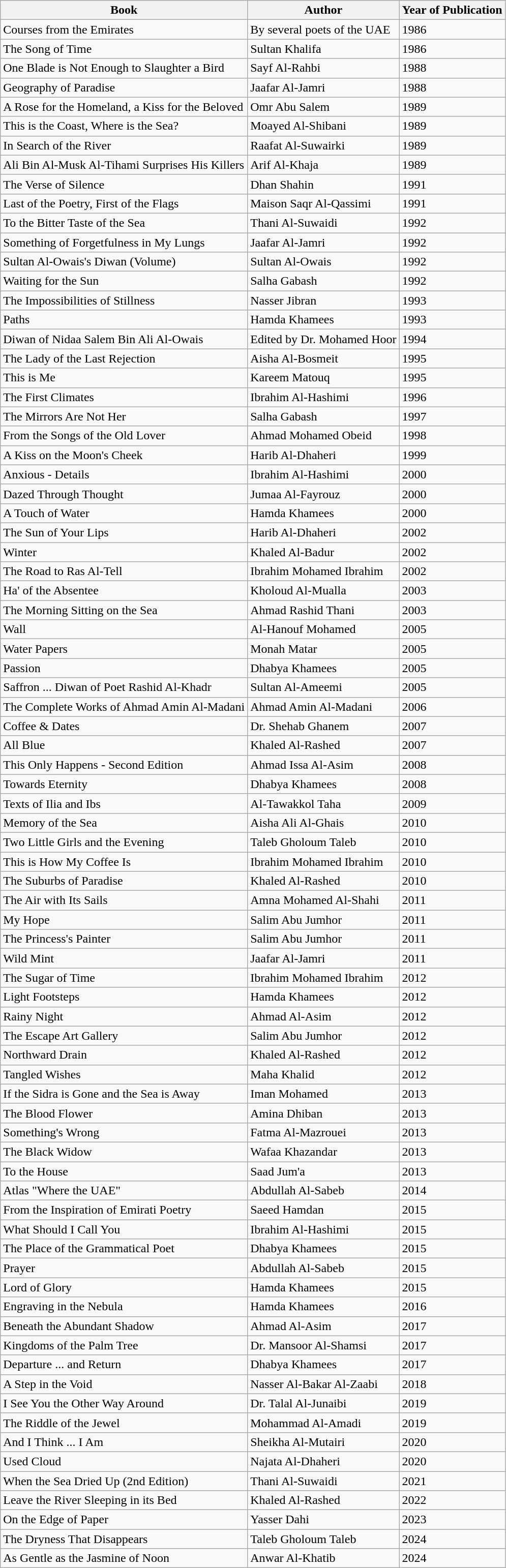<table class="wikitable sortable" style="font-size:100%">
<tr>
<th>Book</th>
<th>Author</th>
<th>Year of Publication</th>
</tr>
<tr>
<td>Courses from the Emirates</td>
<td>By several poets of the UAE</td>
<td>1986</td>
</tr>
<tr>
<td>The Song of Time</td>
<td>Sultan Khalifa</td>
<td>1986</td>
</tr>
<tr>
<td>One Blade is Not Enough to Slaughter a Bird</td>
<td>Sayf Al-Rahbi</td>
<td>1988</td>
</tr>
<tr>
<td>Geography of Paradise</td>
<td>Jaafar Al-Jamri</td>
<td>1988</td>
</tr>
<tr>
<td>A Rose for the Homeland, a Kiss for the Beloved</td>
<td>Omr Abu Salem</td>
<td>1989</td>
</tr>
<tr>
<td>This is the Coast, Where is the Sea?</td>
<td>Moayed Al-Shibani</td>
<td>1989</td>
</tr>
<tr>
<td>In Search of the River</td>
<td>Raafat Al-Suwairki</td>
<td>1989</td>
</tr>
<tr>
<td>Ali Bin Al-Musk Al-Tihami Surprises His Killers</td>
<td>Arif Al-Khaja</td>
<td>1989</td>
</tr>
<tr>
<td>The Verse of Silence</td>
<td>Dhan Shahin</td>
<td>1991</td>
</tr>
<tr>
<td>Last of the Poetry, First of the Flags</td>
<td>Maison Saqr Al-Qassimi</td>
<td>1991</td>
</tr>
<tr>
<td>To the Bitter Taste of the Sea</td>
<td>Thani Al-Suwaidi</td>
<td>1992</td>
</tr>
<tr>
<td>Something of Forgetfulness in My Lungs</td>
<td>Jaafar Al-Jamri</td>
<td>1992</td>
</tr>
<tr>
<td>Sultan Al-Owais's Diwan (Volume)</td>
<td>Sultan Al-Owais</td>
<td>1992</td>
</tr>
<tr>
<td>Waiting for the Sun</td>
<td>Salha Gabash</td>
<td>1992</td>
</tr>
<tr>
<td>The Impossibilities of Stillness</td>
<td>Nasser Jibran</td>
<td>1993</td>
</tr>
<tr>
<td>Paths</td>
<td>Hamda Khamees</td>
<td>1993</td>
</tr>
<tr>
<td>Diwan of Nidaa Salem Bin Ali Al-Owais</td>
<td>Edited by Dr. Mohamed Hoor</td>
<td>1994</td>
</tr>
<tr>
<td>The Lady of the Last Rejection</td>
<td>Aisha Al-Bosmeit</td>
<td>1995</td>
</tr>
<tr>
<td>This is Me</td>
<td>Kareem Matouq</td>
<td>1995</td>
</tr>
<tr>
<td>The First Climates</td>
<td>Ibrahim Al-Hashimi</td>
<td>1996</td>
</tr>
<tr>
<td>The Mirrors Are Not Her</td>
<td>Salha Gabash</td>
<td>1997</td>
</tr>
<tr>
<td>From the Songs of the Old Lover</td>
<td>Ahmad Mohamed Obeid</td>
<td>1998</td>
</tr>
<tr>
<td>A Kiss on the Moon's Cheek</td>
<td>Harib Al-Dhaheri</td>
<td>1999</td>
</tr>
<tr>
<td>Anxious - Details</td>
<td>Ibrahim Al-Hashimi</td>
<td>2000</td>
</tr>
<tr>
<td>Dazed Through Thought</td>
<td>Jumaa Al-Fayrouz</td>
<td>2000</td>
</tr>
<tr>
<td>A Touch of Water</td>
<td>Hamda Khamees</td>
<td>2000</td>
</tr>
<tr>
<td>The Sun of Your Lips</td>
<td>Harib Al-Dhaheri</td>
<td>2002</td>
</tr>
<tr>
<td>Winter</td>
<td>Khaled Al-Badur</td>
<td>2002</td>
</tr>
<tr>
<td>The Road to Ras Al-Tell</td>
<td>Ibrahim Mohamed Ibrahim</td>
<td>2002</td>
</tr>
<tr>
<td>Ha' of the Absentee</td>
<td>Kholoud Al-Mualla</td>
<td>2003</td>
</tr>
<tr>
<td>The Morning Sitting on the Sea</td>
<td>Ahmad Rashid Thani</td>
<td>2003</td>
</tr>
<tr>
<td>Wall</td>
<td>Al-Hanouf Mohamed</td>
<td>2005</td>
</tr>
<tr>
<td>Water Papers</td>
<td>Monah Matar</td>
<td>2005</td>
</tr>
<tr>
<td>Passion</td>
<td>Dhabya Khamees</td>
<td>2005</td>
</tr>
<tr>
<td>Saffron ... Diwan of Poet Rashid Al-Khadr</td>
<td>Sultan Al-Ameemi</td>
<td>2005</td>
</tr>
<tr>
<td>The Complete Works of Ahmad Amin Al-Madani</td>
<td>Ahmad Amin Al-Madani</td>
<td>2006</td>
</tr>
<tr>
<td>Coffee & Dates</td>
<td>Dr. Shehab Ghanem</td>
<td>2007</td>
</tr>
<tr>
<td>All Blue</td>
<td>Khaled Al-Rashed</td>
<td>2007</td>
</tr>
<tr>
<td>This Only Happens - Second Edition</td>
<td>Ahmad Issa Al-Asim</td>
<td>2008</td>
</tr>
<tr>
<td>Towards Eternity</td>
<td>Dhabya Khamees</td>
<td>2008</td>
</tr>
<tr>
<td>Texts of Ilia and Ibs</td>
<td>Al-Tawakkol Taha</td>
<td>2009</td>
</tr>
<tr>
<td>Memory of the Sea</td>
<td>Aisha Ali Al-Ghais</td>
<td>2010</td>
</tr>
<tr>
<td>Two Little Girls and the Evening</td>
<td>Taleb Gholoum Taleb</td>
<td>2010</td>
</tr>
<tr>
<td>This is How My Coffee Is</td>
<td>Ibrahim Mohamed Ibrahim</td>
<td>2010</td>
</tr>
<tr>
<td>The Suburbs of Paradise</td>
<td>Khaled Al-Rashed</td>
<td>2010</td>
</tr>
<tr>
<td>The Air with Its Sails</td>
<td>Amna Mohamed Al-Shahi</td>
<td>2011</td>
</tr>
<tr>
<td>My Hope</td>
<td>Salim Abu Jumhor</td>
<td>2011</td>
</tr>
<tr>
<td>The Princess's Painter</td>
<td>Salim Abu Jumhor</td>
<td>2011</td>
</tr>
<tr>
<td>Wild Mint</td>
<td>Jaafar Al-Jamri</td>
<td>2011</td>
</tr>
<tr>
<td>The Sugar of Time</td>
<td>Ibrahim Mohamed Ibrahim</td>
<td>2012</td>
</tr>
<tr>
<td>Light Footsteps</td>
<td>Hamda Khamees</td>
<td>2012</td>
</tr>
<tr>
<td>Rainy Night</td>
<td>Ahmad Al-Asim</td>
<td>2012</td>
</tr>
<tr>
<td>The Escape Art Gallery</td>
<td>Salim Abu Jumhor</td>
<td>2012</td>
</tr>
<tr>
<td>Northward Drain</td>
<td>Khaled Al-Rashed</td>
<td>2012</td>
</tr>
<tr>
<td>Tangled Wishes</td>
<td>Maha Khalid</td>
<td>2012</td>
</tr>
<tr>
<td>If the Sidra is Gone and the Sea is Away</td>
<td>Iman Mohamed</td>
<td>2013</td>
</tr>
<tr>
<td>The Blood Flower</td>
<td>Amina Dhiban</td>
<td>2013</td>
</tr>
<tr>
<td>Something's Wrong</td>
<td>Fatma Al-Mazrouei</td>
<td>2013</td>
</tr>
<tr>
<td>The Black Widow</td>
<td>Wafaa Khazandar</td>
<td>2013</td>
</tr>
<tr>
<td>To the House</td>
<td>Saad Jum'a</td>
<td>2013</td>
</tr>
<tr>
<td>Atlas "Where the UAE"</td>
<td>Abdullah Al-Sabeb</td>
<td>2014</td>
</tr>
<tr>
<td>From the Inspiration of Emirati Poetry</td>
<td>Saeed Hamdan</td>
<td>2015</td>
</tr>
<tr>
<td>What Should I Call You</td>
<td>Ibrahim Al-Hashimi</td>
<td>2015</td>
</tr>
<tr>
<td>The Place of the Grammatical Poet</td>
<td>Dhabya Khamees</td>
<td>2015</td>
</tr>
<tr>
<td>Prayer</td>
<td>Abdullah Al-Sabeb</td>
<td>2015</td>
</tr>
<tr>
<td>Lord of Glory</td>
<td>Hamda Khamees</td>
<td>2015</td>
</tr>
<tr>
<td>Engraving in the Nebula</td>
<td>Hamda Khamees</td>
<td>2016</td>
</tr>
<tr>
<td>Beneath the Abundant Shadow</td>
<td>Ahmad Al-Asim</td>
<td>2017</td>
</tr>
<tr>
<td>Kingdoms of the Palm Tree</td>
<td>Dr. Mansoor Al-Shamsi</td>
<td>2017</td>
</tr>
<tr>
<td>Departure ... and Return</td>
<td>Dhabya Khamees</td>
<td>2017</td>
</tr>
<tr>
<td>A Step in the Void</td>
<td>Nasser Al-Bakar Al-Zaabi</td>
<td>2018</td>
</tr>
<tr>
<td>I See You the Other Way Around</td>
<td>Dr. Talal Al-Junaibi</td>
<td>2019</td>
</tr>
<tr>
<td>The Riddle of the Jewel</td>
<td>Mohammad Al-Amadi</td>
<td>2019</td>
</tr>
<tr>
<td>And I Think ... I Am</td>
<td>Sheikha Al-Mutairi</td>
<td>2020</td>
</tr>
<tr>
<td>Used Cloud</td>
<td>Najata Al-Dhaheri</td>
<td>2020</td>
</tr>
<tr>
<td>When the Sea Dried Up (2nd Edition)</td>
<td>Thani Al-Suwaidi</td>
<td>2021</td>
</tr>
<tr>
<td>Leave the River Sleeping in its Bed</td>
<td>Khaled Al-Rashed</td>
<td>2022</td>
</tr>
<tr>
<td>On the Edge of Paper</td>
<td>Yasser Dahi</td>
<td>2023</td>
</tr>
<tr>
<td>The Dryness That Disappears</td>
<td>Taleb Gholoum Taleb</td>
<td>2024</td>
</tr>
<tr>
<td>As Gentle as the Jasmine of Noon</td>
<td>Anwar Al-Khatib</td>
<td>2024</td>
</tr>
</table>
